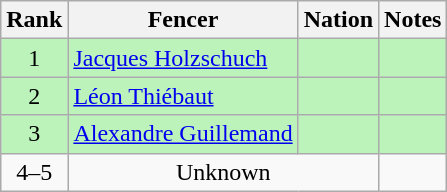<table class="wikitable sortable" style="text-align:center">
<tr>
<th>Rank</th>
<th>Fencer</th>
<th>Nation</th>
<th>Notes</th>
</tr>
<tr bgcolor=bbf3bb>
<td>1</td>
<td align=left><a href='#'>Jacques Holzschuch</a></td>
<td align=left></td>
<td></td>
</tr>
<tr bgcolor=bbf3bb>
<td>2</td>
<td align=left><a href='#'>Léon Thiébaut</a></td>
<td align=left></td>
<td></td>
</tr>
<tr bgcolor=bbf3bb>
<td>3</td>
<td align=left><a href='#'>Alexandre Guillemand</a></td>
<td align=left></td>
<td></td>
</tr>
<tr>
<td>4–5</td>
<td colspan=2>Unknown</td>
<td></td>
</tr>
</table>
